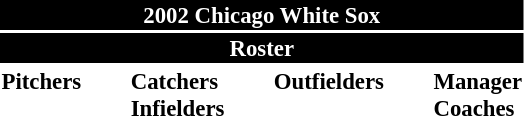<table class="toccolours" style="font-size: 95%;">
<tr>
<th colspan="10" style="background-color: black; color: #FFFFFF; text-align: center;">2002 Chicago White Sox</th>
</tr>
<tr>
<td colspan="10" style="background-color:black; color: white; text-align: center;"><strong>Roster</strong></td>
</tr>
<tr>
<td valign="top"><strong>Pitchers</strong><br>














</td>
<td width="25px"></td>
<td valign="top"><strong>Catchers</strong><br>



<strong>Infielders</strong>









</td>
<td width="25px"></td>
<td valign="top"><strong>Outfielders</strong><br>



</td>
<td width="25px"></td>
<td valign="top"><strong>Manager</strong><br>
<strong>Coaches</strong>
 


 
 

</td>
</tr>
</table>
